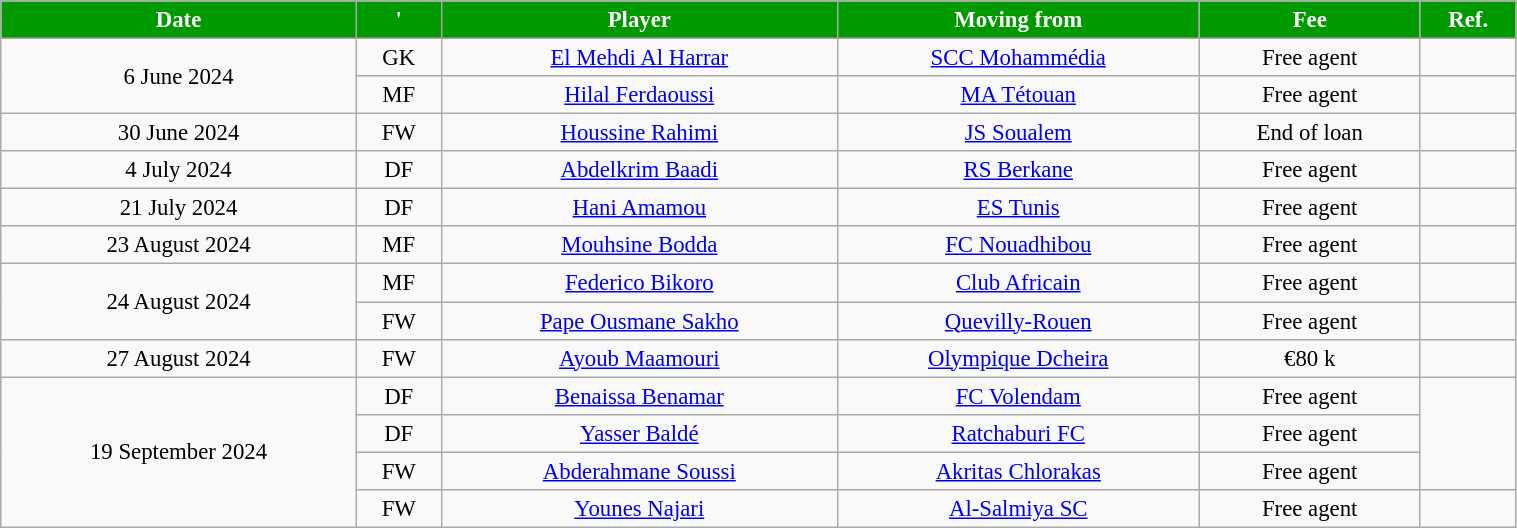<table class="wikitable sortable" style="width:80%; text-align:center; font-size:95%; text-align:centre;">
<tr>
<th style="background:#009900; color:white;">Date</th>
<th style="background:#009900; color:white;">'</th>
<th style="background:#009900; color:white;">Player</th>
<th style="background:#009900; color:white;">Moving from</th>
<th style="background:#009900; color:white;">Fee</th>
<th style="background:#009900; color:white;">Ref.</th>
</tr>
<tr>
<td rowspan="2">6 June 2024</td>
<td>GK</td>
<td> <a href='#'>El Mehdi Al Harrar</a></td>
<td><a href='#'>SCC Mohammédia</a></td>
<td>Free agent</td>
<td></td>
</tr>
<tr>
<td>MF</td>
<td> <a href='#'>Hilal Ferdaoussi</a></td>
<td><a href='#'>MA Tétouan</a></td>
<td>Free agent</td>
<td></td>
</tr>
<tr>
<td>30 June 2024</td>
<td>FW</td>
<td> <a href='#'>Houssine Rahimi</a></td>
<td><a href='#'>JS Soualem</a></td>
<td>End of loan</td>
<td></td>
</tr>
<tr>
<td>4 July 2024</td>
<td>DF</td>
<td> <a href='#'>Abdelkrim Baadi</a></td>
<td><a href='#'>RS Berkane</a></td>
<td>Free agent</td>
<td></td>
</tr>
<tr>
<td>21 July 2024</td>
<td>DF</td>
<td> <a href='#'>Hani Amamou</a></td>
<td> <a href='#'>ES Tunis</a></td>
<td>Free agent</td>
<td></td>
</tr>
<tr>
<td>23 August 2024</td>
<td>MF</td>
<td> <a href='#'>Mouhsine Bodda</a></td>
<td> <a href='#'>FC Nouadhibou</a></td>
<td>Free agent</td>
<td></td>
</tr>
<tr>
<td rowspan="2">24 August 2024</td>
<td>MF</td>
<td> <a href='#'>Federico Bikoro</a></td>
<td> <a href='#'>Club Africain</a></td>
<td>Free agent</td>
<td></td>
</tr>
<tr>
<td>FW</td>
<td> <a href='#'>Pape Ousmane Sakho</a></td>
<td> <a href='#'>Quevilly-Rouen</a></td>
<td>Free agent</td>
<td></td>
</tr>
<tr>
<td>27 August 2024</td>
<td>FW</td>
<td> <a href='#'>Ayoub Maamouri</a></td>
<td><a href='#'>Olympique Dcheira</a></td>
<td>€80 k</td>
<td></td>
</tr>
<tr>
<td rowspan="4">19 September 2024</td>
<td>DF</td>
<td> <a href='#'>Benaissa Benamar</a></td>
<td> <a href='#'>FC Volendam</a></td>
<td>Free agent</td>
<td rowspan="3"></td>
</tr>
<tr>
<td>DF</td>
<td> <a href='#'>Yasser Baldé</a></td>
<td> <a href='#'>Ratchaburi FC</a></td>
<td>Free agent</td>
</tr>
<tr>
<td>FW</td>
<td> <a href='#'>Abderahmane Soussi</a></td>
<td> <a href='#'>Akritas Chlorakas</a></td>
<td>Free agent</td>
</tr>
<tr>
<td>FW</td>
<td> <a href='#'>Younes Najari</a></td>
<td> <a href='#'>Al-Salmiya SC</a></td>
<td>Free agent</td>
<td></td>
</tr>
</table>
